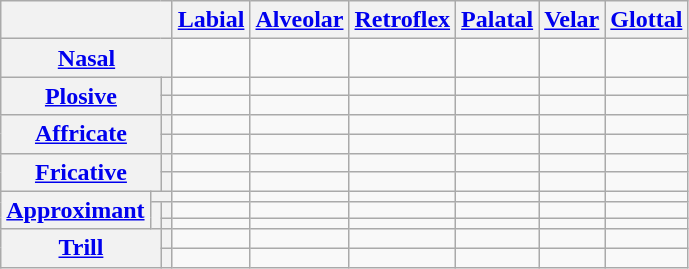<table class="wikitable" style=text-align:center>
<tr>
<th colspan="3"></th>
<th><a href='#'>Labial</a></th>
<th><a href='#'>Alveolar</a></th>
<th><a href='#'>Retroflex</a></th>
<th><a href='#'>Palatal</a></th>
<th><a href='#'>Velar</a></th>
<th><a href='#'>Glottal</a></th>
</tr>
<tr>
<th colspan="3"><a href='#'>Nasal</a></th>
<td></td>
<td></td>
<td></td>
<td></td>
<td></td>
<td></td>
</tr>
<tr>
<th rowspan="2" colspan="2"><a href='#'>Plosive</a></th>
<th></th>
<td></td>
<td></td>
<td></td>
<td> </td>
<td></td>
<td></td>
</tr>
<tr>
<th></th>
<td></td>
<td></td>
<td></td>
<td> </td>
<td></td>
<td></td>
</tr>
<tr>
<th rowspan="2" colspan="2"><a href='#'>Affricate</a></th>
<th></th>
<td></td>
<td></td>
<td></td>
<td></td>
<td></td>
<td></td>
</tr>
<tr>
<th></th>
<td></td>
<td></td>
<td></td>
<td></td>
<td></td>
<td></td>
</tr>
<tr>
<th rowspan="2" colspan="2"><a href='#'>Fricative</a></th>
<th></th>
<td></td>
<td></td>
<td></td>
<td></td>
<td></td>
<td></td>
</tr>
<tr>
<th></th>
<td></td>
<td></td>
<td></td>
<td></td>
<td></td>
<td></td>
</tr>
<tr>
<th rowspan="3"><a href='#'>Approximant</a></th>
<th colspan="2"></th>
<td></td>
<td></td>
<td></td>
<td></td>
<td></td>
<td></td>
</tr>
<tr>
<th rowspan="2"></th>
<th></th>
<td></td>
<td></td>
<td></td>
<td></td>
<td></td>
<td></td>
</tr>
<tr>
<th></th>
<td></td>
<td></td>
<td></td>
<td></td>
<td></td>
<td></td>
</tr>
<tr>
<th rowspan="2" colspan="2"><a href='#'>Trill</a></th>
<th></th>
<td></td>
<td></td>
<td></td>
<td></td>
<td></td>
<td></td>
</tr>
<tr>
<th></th>
<td></td>
<td></td>
<td></td>
<td></td>
<td></td>
<td></td>
</tr>
</table>
